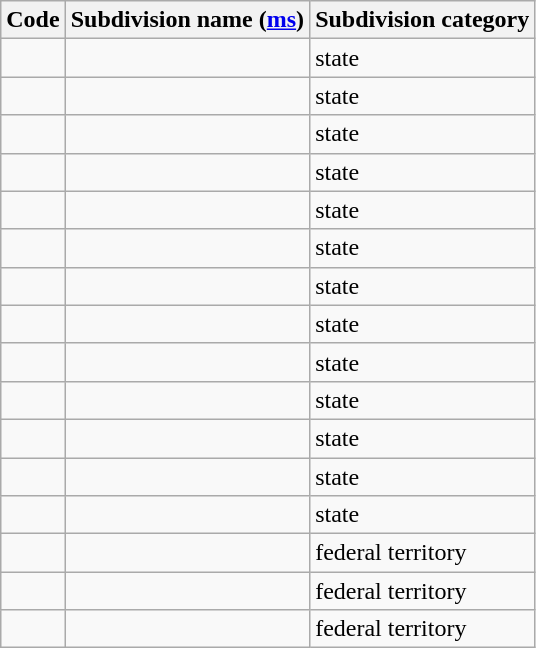<table class="wikitable sortable">
<tr>
<th>Code</th>
<th>Subdivision name (<a href='#'>ms</a>)</th>
<th>Subdivision category</th>
</tr>
<tr>
<td></td>
<td></td>
<td>state</td>
</tr>
<tr>
<td></td>
<td></td>
<td>state</td>
</tr>
<tr>
<td></td>
<td></td>
<td>state</td>
</tr>
<tr>
<td></td>
<td></td>
<td>state</td>
</tr>
<tr>
<td></td>
<td></td>
<td>state</td>
</tr>
<tr>
<td></td>
<td></td>
<td>state</td>
</tr>
<tr>
<td></td>
<td></td>
<td>state</td>
</tr>
<tr>
<td></td>
<td></td>
<td>state</td>
</tr>
<tr>
<td></td>
<td></td>
<td>state</td>
</tr>
<tr>
<td></td>
<td></td>
<td>state</td>
</tr>
<tr>
<td></td>
<td></td>
<td>state</td>
</tr>
<tr>
<td></td>
<td></td>
<td>state</td>
</tr>
<tr>
<td></td>
<td></td>
<td>state</td>
</tr>
<tr>
<td></td>
<td></td>
<td>federal territory</td>
</tr>
<tr>
<td></td>
<td></td>
<td>federal territory</td>
</tr>
<tr>
<td></td>
<td></td>
<td>federal territory</td>
</tr>
</table>
